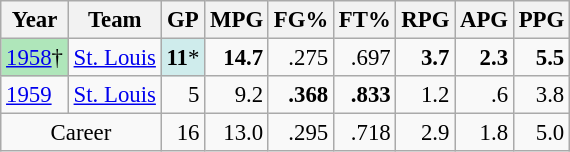<table class="wikitable sortable" style="font-size:95%; text-align:right;">
<tr>
<th>Year</th>
<th>Team</th>
<th>GP</th>
<th>MPG</th>
<th>FG%</th>
<th>FT%</th>
<th>RPG</th>
<th>APG</th>
<th>PPG</th>
</tr>
<tr>
<td style="text-align:left;background:#afe6ba;"><a href='#'>1958</a>†</td>
<td style="text-align:left;"><a href='#'>St. Louis</a></td>
<td bgcolor="CFECEC"><strong>11</strong>*</td>
<td><strong>14.7</strong></td>
<td>.275</td>
<td>.697</td>
<td><strong>3.7</strong></td>
<td><strong>2.3</strong></td>
<td><strong>5.5</strong></td>
</tr>
<tr>
<td style="text-align:left;"><a href='#'>1959</a></td>
<td style="text-align:left;"><a href='#'>St. Louis</a></td>
<td>5</td>
<td>9.2</td>
<td><strong>.368</strong></td>
<td><strong>.833</strong></td>
<td>1.2</td>
<td>.6</td>
<td>3.8</td>
</tr>
<tr>
<td colspan="2" style="text-align:center;">Career</td>
<td>16</td>
<td>13.0</td>
<td>.295</td>
<td>.718</td>
<td>2.9</td>
<td>1.8</td>
<td>5.0</td>
</tr>
</table>
